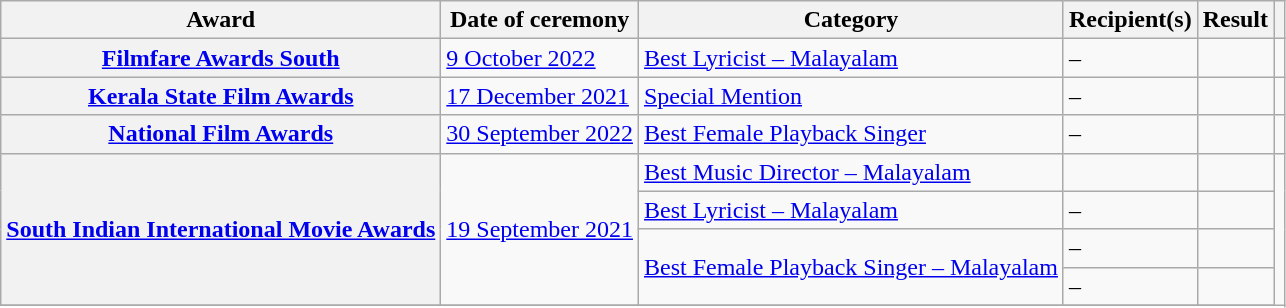<table class="wikitable plainrowheaders sortable">
<tr>
<th scope="col">Award</th>
<th scope="col">Date of ceremony</th>
<th scope="col">Category</th>
<th scope="col">Recipient(s)</th>
<th scope="col">Result</th>
<th scope="col" class="unsortable"></th>
</tr>
<tr>
<th scope="row"><a href='#'>Filmfare Awards South</a></th>
<td><a href='#'>9 October 2022</a></td>
<td><a href='#'>Best Lyricist – Malayalam</a></td>
<td> – </td>
<td></td>
<td style="text-align:center;"><br></td>
</tr>
<tr>
<th scope="row"><a href='#'>Kerala State Film Awards</a></th>
<td><a href='#'>17 December 2021</a></td>
<td><a href='#'>Special Mention</a></td>
<td> – </td>
<td></td>
<td style="text-align:center;"></td>
</tr>
<tr>
<th scope="row"><a href='#'>National Film Awards</a></th>
<td><a href='#'>30 September 2022</a></td>
<td><a href='#'>Best Female Playback Singer</a></td>
<td> – </td>
<td></td>
<td style="text-align:center;"></td>
</tr>
<tr>
<th scope="row" rowspan="4"><a href='#'>South Indian International Movie Awards</a></th>
<td rowspan="4"><a href='#'>19 September 2021</a></td>
<td><a href='#'>Best Music Director – Malayalam</a></td>
<td></td>
<td></td>
<td style="text-align:center;" rowspan="12"><br></td>
</tr>
<tr>
<td><a href='#'>Best Lyricist – Malayalam</a></td>
<td> – </td>
<td></td>
</tr>
<tr>
<td rowspan="2"><a href='#'>Best Female Playback Singer – Malayalam</a></td>
<td> – </td>
<td></td>
</tr>
<tr>
<td> – </td>
<td></td>
</tr>
<tr>
</tr>
</table>
